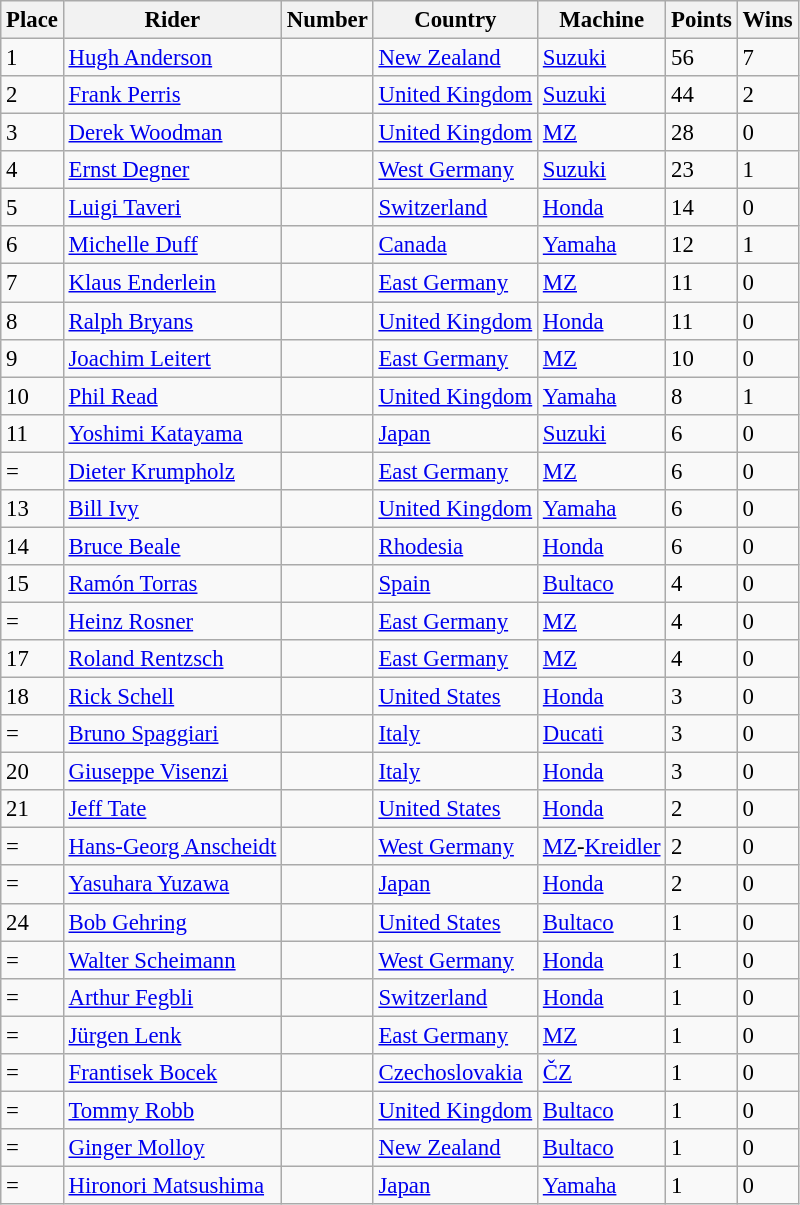<table class="wikitable" style="font-size: 95%;">
<tr>
<th>Place</th>
<th>Rider</th>
<th>Number</th>
<th>Country</th>
<th>Machine</th>
<th>Points</th>
<th>Wins</th>
</tr>
<tr>
<td>1</td>
<td> <a href='#'>Hugh Anderson</a></td>
<td></td>
<td><a href='#'>New Zealand</a></td>
<td><a href='#'>Suzuki</a></td>
<td>56</td>
<td>7</td>
</tr>
<tr>
<td>2</td>
<td> <a href='#'>Frank Perris</a></td>
<td></td>
<td><a href='#'>United Kingdom</a></td>
<td><a href='#'>Suzuki</a></td>
<td>44</td>
<td>2</td>
</tr>
<tr>
<td>3</td>
<td> <a href='#'>Derek Woodman</a></td>
<td></td>
<td><a href='#'>United Kingdom</a></td>
<td><a href='#'>MZ</a></td>
<td>28</td>
<td>0</td>
</tr>
<tr>
<td>4</td>
<td> <a href='#'>Ernst Degner</a></td>
<td></td>
<td><a href='#'>West Germany</a></td>
<td><a href='#'>Suzuki</a></td>
<td>23</td>
<td>1</td>
</tr>
<tr>
<td>5</td>
<td> <a href='#'>Luigi Taveri</a></td>
<td></td>
<td><a href='#'>Switzerland</a></td>
<td><a href='#'>Honda</a></td>
<td>14</td>
<td>0</td>
</tr>
<tr>
<td>6</td>
<td> <a href='#'>Michelle Duff</a></td>
<td></td>
<td><a href='#'>Canada</a></td>
<td><a href='#'>Yamaha</a></td>
<td>12</td>
<td>1</td>
</tr>
<tr>
<td>7</td>
<td> <a href='#'>Klaus Enderlein</a></td>
<td></td>
<td><a href='#'>East Germany</a></td>
<td><a href='#'>MZ</a></td>
<td>11</td>
<td>0</td>
</tr>
<tr>
<td>8</td>
<td> <a href='#'>Ralph Bryans</a></td>
<td></td>
<td><a href='#'>United Kingdom</a></td>
<td><a href='#'>Honda</a></td>
<td>11</td>
<td>0</td>
</tr>
<tr>
<td>9</td>
<td> <a href='#'>Joachim Leitert</a></td>
<td></td>
<td><a href='#'>East Germany</a></td>
<td><a href='#'>MZ</a></td>
<td>10</td>
<td>0</td>
</tr>
<tr>
<td>10</td>
<td> <a href='#'>Phil Read</a></td>
<td></td>
<td><a href='#'>United Kingdom</a></td>
<td><a href='#'>Yamaha</a></td>
<td>8</td>
<td>1</td>
</tr>
<tr>
<td>11</td>
<td> <a href='#'>Yoshimi Katayama</a></td>
<td></td>
<td><a href='#'>Japan</a></td>
<td><a href='#'>Suzuki</a></td>
<td>6</td>
<td>0</td>
</tr>
<tr>
<td>=</td>
<td> <a href='#'>Dieter Krumpholz</a></td>
<td></td>
<td><a href='#'>East Germany</a></td>
<td><a href='#'>MZ</a></td>
<td>6</td>
<td>0</td>
</tr>
<tr>
<td>13</td>
<td> <a href='#'>Bill Ivy</a></td>
<td></td>
<td><a href='#'>United Kingdom</a></td>
<td><a href='#'>Yamaha</a></td>
<td>6</td>
<td>0</td>
</tr>
<tr>
<td>14</td>
<td> <a href='#'>Bruce Beale</a></td>
<td></td>
<td><a href='#'>Rhodesia</a></td>
<td><a href='#'>Honda</a></td>
<td>6</td>
<td>0</td>
</tr>
<tr>
<td>15</td>
<td> <a href='#'>Ramón Torras</a></td>
<td></td>
<td><a href='#'>Spain</a></td>
<td><a href='#'>Bultaco</a></td>
<td>4</td>
<td>0</td>
</tr>
<tr>
<td>=</td>
<td> <a href='#'>Heinz Rosner</a></td>
<td></td>
<td><a href='#'>East Germany</a></td>
<td><a href='#'>MZ</a></td>
<td>4</td>
<td>0</td>
</tr>
<tr>
<td>17</td>
<td> <a href='#'>Roland Rentzsch</a></td>
<td></td>
<td><a href='#'>East Germany</a></td>
<td><a href='#'>MZ</a></td>
<td>4</td>
<td>0</td>
</tr>
<tr>
<td>18</td>
<td> <a href='#'>Rick Schell</a></td>
<td></td>
<td><a href='#'>United States</a></td>
<td><a href='#'>Honda</a></td>
<td>3</td>
<td>0</td>
</tr>
<tr>
<td>=</td>
<td> <a href='#'>Bruno Spaggiari</a></td>
<td></td>
<td><a href='#'>Italy</a></td>
<td><a href='#'>Ducati</a></td>
<td>3</td>
<td>0</td>
</tr>
<tr>
<td>20</td>
<td> <a href='#'>Giuseppe Visenzi</a></td>
<td></td>
<td><a href='#'>Italy</a></td>
<td><a href='#'>Honda</a></td>
<td>3</td>
<td>0</td>
</tr>
<tr>
<td>21</td>
<td> <a href='#'>Jeff Tate</a></td>
<td></td>
<td><a href='#'>United States</a></td>
<td><a href='#'>Honda</a></td>
<td>2</td>
<td>0</td>
</tr>
<tr>
<td>=</td>
<td> <a href='#'>Hans-Georg Anscheidt</a></td>
<td></td>
<td><a href='#'>West Germany</a></td>
<td><a href='#'>MZ</a>-<a href='#'>Kreidler</a></td>
<td>2</td>
<td>0</td>
</tr>
<tr>
<td>=</td>
<td> <a href='#'>Yasuhara Yuzawa</a></td>
<td></td>
<td><a href='#'>Japan</a></td>
<td><a href='#'>Honda</a></td>
<td>2</td>
<td>0</td>
</tr>
<tr>
<td>24</td>
<td> <a href='#'>Bob Gehring</a></td>
<td></td>
<td><a href='#'>United States</a></td>
<td><a href='#'>Bultaco</a></td>
<td>1</td>
<td>0</td>
</tr>
<tr>
<td>=</td>
<td> <a href='#'>Walter Scheimann</a></td>
<td></td>
<td><a href='#'>West Germany</a></td>
<td><a href='#'>Honda</a></td>
<td>1</td>
<td>0</td>
</tr>
<tr>
<td>=</td>
<td> <a href='#'>Arthur Fegbli</a></td>
<td></td>
<td><a href='#'>Switzerland</a></td>
<td><a href='#'>Honda</a></td>
<td>1</td>
<td>0</td>
</tr>
<tr>
<td>=</td>
<td> <a href='#'>Jürgen Lenk</a></td>
<td></td>
<td><a href='#'>East Germany</a></td>
<td><a href='#'>MZ</a></td>
<td>1</td>
<td>0</td>
</tr>
<tr>
<td>=</td>
<td> <a href='#'>Frantisek Bocek</a></td>
<td></td>
<td><a href='#'>Czechoslovakia</a></td>
<td><a href='#'>ČZ</a></td>
<td>1</td>
<td>0</td>
</tr>
<tr>
<td>=</td>
<td> <a href='#'>Tommy Robb</a></td>
<td></td>
<td><a href='#'>United Kingdom</a></td>
<td><a href='#'>Bultaco</a></td>
<td>1</td>
<td>0</td>
</tr>
<tr>
<td>=</td>
<td> <a href='#'>Ginger Molloy</a></td>
<td></td>
<td><a href='#'>New Zealand</a></td>
<td><a href='#'>Bultaco</a></td>
<td>1</td>
<td>0</td>
</tr>
<tr>
<td>=</td>
<td> <a href='#'>Hironori Matsushima</a></td>
<td></td>
<td><a href='#'>Japan</a></td>
<td><a href='#'>Yamaha</a></td>
<td>1</td>
<td>0</td>
</tr>
</table>
